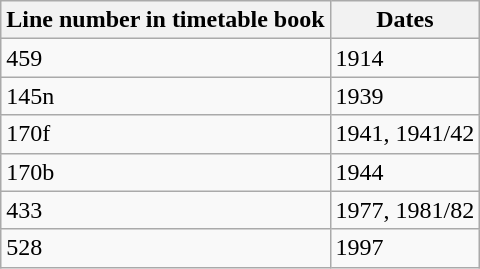<table class="wikitable float-left">
<tr>
<th>Line number in timetable book</th>
<th>Dates</th>
</tr>
<tr>
<td>459</td>
<td>1914</td>
</tr>
<tr>
<td>145n</td>
<td>1939</td>
</tr>
<tr>
<td>170f</td>
<td>1941, 1941/42</td>
</tr>
<tr>
<td>170b</td>
<td>1944</td>
</tr>
<tr>
<td>433</td>
<td>1977, 1981/82</td>
</tr>
<tr>
<td>528</td>
<td>1997</td>
</tr>
</table>
